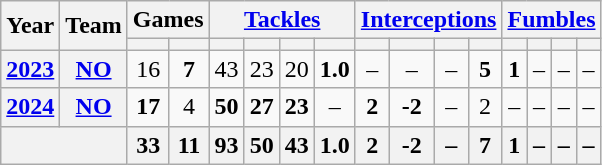<table class="wikitable" style="text-align:center;">
<tr>
<th rowspan="2">Year</th>
<th rowspan="2">Team</th>
<th colspan="2">Games</th>
<th colspan="4"><a href='#'>Tackles</a></th>
<th colspan="4"><a href='#'>Interceptions</a></th>
<th colspan="4"><a href='#'>Fumbles</a></th>
</tr>
<tr>
<th></th>
<th></th>
<th></th>
<th></th>
<th></th>
<th></th>
<th></th>
<th></th>
<th></th>
<th></th>
<th></th>
<th></th>
<th></th>
<th></th>
</tr>
<tr>
<th><a href='#'>2023</a></th>
<th><a href='#'>NO</a></th>
<td>16</td>
<td><strong>7</strong></td>
<td>43</td>
<td>23</td>
<td>20</td>
<td><strong>1.0</strong></td>
<td>–</td>
<td>–</td>
<td>–</td>
<td><strong>5</strong></td>
<td><strong>1</strong></td>
<td>–</td>
<td>–</td>
<td>–</td>
</tr>
<tr>
<th><a href='#'>2024</a></th>
<th><a href='#'>NO</a></th>
<td><strong>17</strong></td>
<td>4</td>
<td><strong>50</strong></td>
<td><strong>27</strong></td>
<td><strong>23</strong></td>
<td>–</td>
<td><strong>2</strong></td>
<td><strong>-2</strong></td>
<td>–</td>
<td>2</td>
<td>–</td>
<td>–</td>
<td>–</td>
<td>–</td>
</tr>
<tr>
<th colspan="2"></th>
<th>33</th>
<th>11</th>
<th>93</th>
<th>50</th>
<th>43</th>
<th>1.0</th>
<th>2</th>
<th>-2</th>
<th>–</th>
<th>7</th>
<th>1</th>
<th>–</th>
<th>–</th>
<th>–</th>
</tr>
</table>
